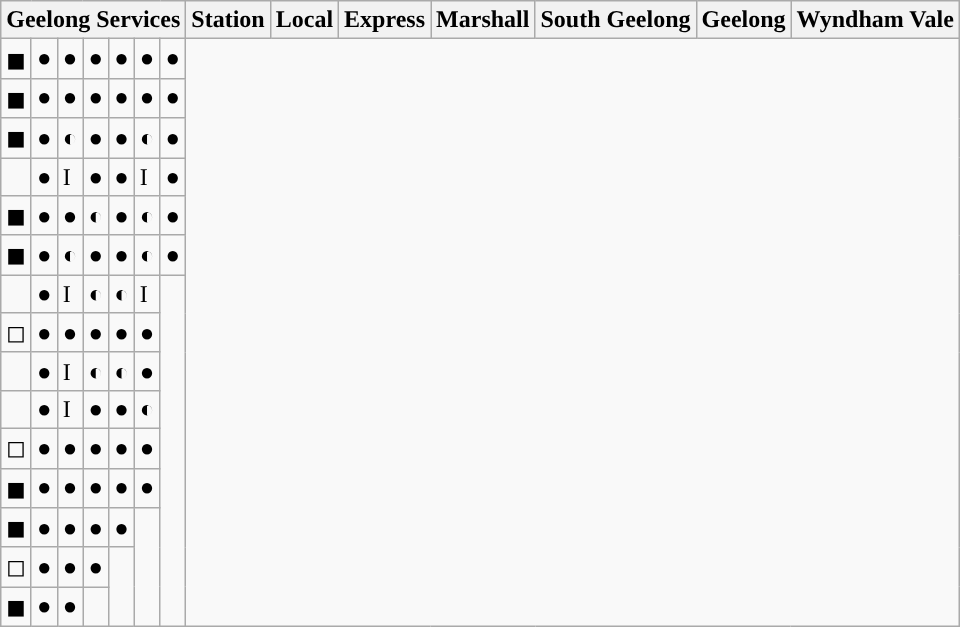<table class="wikitable defaultcenter col1left">
<tr>
<th colspan="7" style="background:#"><span>Geelong Services</span></th>
<th>Station</th>
<th>Local</th>
<th>Express</th>
<th>Marshall</th>
<th>South Geelong</th>
<th>Geelong</th>
<th>Wyndham Vale</th>
</tr>
<tr>
<td>◼ </td>
<td>●</td>
<td>●</td>
<td>●</td>
<td>●</td>
<td>●</td>
<td>●</td>
</tr>
<tr>
<td>◼ </td>
<td>●</td>
<td>●</td>
<td>●</td>
<td>●</td>
<td>●</td>
<td>●</td>
</tr>
<tr>
<td>◼ </td>
<td>●</td>
<td>◐</td>
<td>●</td>
<td>●</td>
<td>◐</td>
<td>●</td>
</tr>
<tr>
<td> </td>
<td>●</td>
<td>I</td>
<td>●</td>
<td>●</td>
<td>I</td>
<td>●</td>
</tr>
<tr>
<td>◼ </td>
<td>●</td>
<td>●</td>
<td>◐</td>
<td>●</td>
<td>◐</td>
<td>●</td>
</tr>
<tr>
<td>◼ </td>
<td>●</td>
<td>◐</td>
<td>●</td>
<td>●</td>
<td>◐</td>
<td>●</td>
</tr>
<tr>
<td></td>
<td>●</td>
<td>I</td>
<td>◐</td>
<td>◐</td>
<td>I</td>
<td rowspan="9"></td>
</tr>
<tr>
<td>◻ </td>
<td>●</td>
<td>●</td>
<td>●</td>
<td>●</td>
<td>●</td>
</tr>
<tr>
<td> </td>
<td>●</td>
<td>I</td>
<td>◐</td>
<td>◐</td>
<td>●</td>
</tr>
<tr>
<td> </td>
<td>●</td>
<td>I</td>
<td>●</td>
<td>●</td>
<td>◐</td>
</tr>
<tr>
<td>◻ </td>
<td>●</td>
<td>●</td>
<td>●</td>
<td>●</td>
<td>●</td>
</tr>
<tr>
<td>◼ </td>
<td>●</td>
<td>●</td>
<td>●</td>
<td>●</td>
<td>●</td>
</tr>
<tr>
<td>◼ </td>
<td>●</td>
<td>●</td>
<td>●</td>
<td>●</td>
<td rowspan="3"></td>
</tr>
<tr>
<td>◻ </td>
<td>●</td>
<td>●</td>
<td>●</td>
<td rowspan="2"></td>
</tr>
<tr>
<td>◼ </td>
<td>●</td>
<td>●</td>
<td></td>
</tr>
</table>
